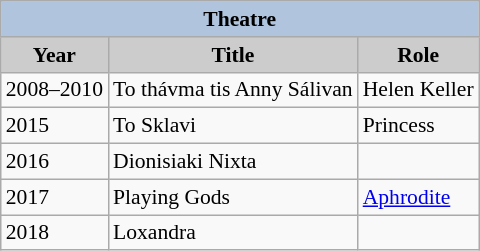<table class="wikitable" style="font-size:90%">
<tr>
<th colspan="3" style="background:LightSteelBlue">Theatre</th>
</tr>
<tr>
<th style="background:#CCCCCC">Year</th>
<th style="background:#CCCCCC">Title</th>
<th style="background:#CCCCCC">Role</th>
</tr>
<tr>
<td>2008–2010</td>
<td>To thávma tis Anny Sálivan</td>
<td>Helen Keller</td>
</tr>
<tr>
<td>2015</td>
<td>To Sklavi</td>
<td>Princess</td>
</tr>
<tr>
<td>2016</td>
<td>Dionisiaki Nixta</td>
<td></td>
</tr>
<tr>
<td>2017</td>
<td>Playing Gods</td>
<td><a href='#'>Aphrodite</a></td>
</tr>
<tr>
<td>2018</td>
<td>Loxandra</td>
<td></td>
</tr>
</table>
